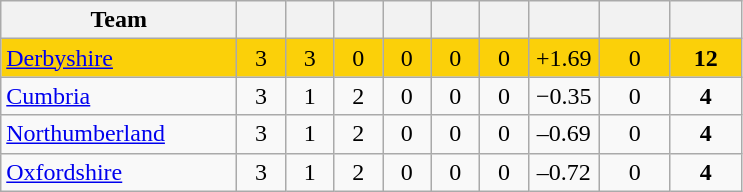<table class="wikitable" style="text-align:center">
<tr>
<th width="150">Team</th>
<th width="25"></th>
<th width="25"></th>
<th width="25"></th>
<th width="25"></th>
<th width="25"></th>
<th width="25"></th>
<th width="40"></th>
<th width="40"></th>
<th width="40"></th>
</tr>
<tr style="background:#fbd009">
<td style="text-align:left"><a href='#'>Derbyshire</a></td>
<td>3</td>
<td>3</td>
<td>0</td>
<td>0</td>
<td>0</td>
<td>0</td>
<td>+1.69</td>
<td>0</td>
<td><strong>12</strong></td>
</tr>
<tr>
<td style="text-align:left"><a href='#'>Cumbria</a></td>
<td>3</td>
<td>1</td>
<td>2</td>
<td>0</td>
<td>0</td>
<td>0</td>
<td>−0.35</td>
<td>0</td>
<td><strong>4</strong></td>
</tr>
<tr>
<td style="text-align:left"><a href='#'>Northumberland</a></td>
<td>3</td>
<td>1</td>
<td>2</td>
<td>0</td>
<td>0</td>
<td>0</td>
<td>–0.69</td>
<td>0</td>
<td><strong>4</strong></td>
</tr>
<tr>
<td style="text-align:left"><a href='#'>Oxfordshire</a></td>
<td>3</td>
<td>1</td>
<td>2</td>
<td>0</td>
<td>0</td>
<td>0</td>
<td>–0.72</td>
<td>0</td>
<td><strong>4</strong></td>
</tr>
</table>
